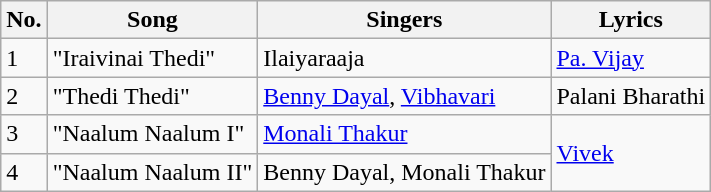<table class="wikitable">
<tr>
<th>No.</th>
<th>Song</th>
<th>Singers</th>
<th>Lyrics</th>
</tr>
<tr>
<td>1</td>
<td>"Iraivinai Thedi"</td>
<td>Ilaiyaraaja</td>
<td><a href='#'>Pa. Vijay</a></td>
</tr>
<tr>
<td>2</td>
<td>"Thedi Thedi"</td>
<td><a href='#'>Benny Dayal</a>, <a href='#'>Vibhavari</a></td>
<td>Palani Bharathi</td>
</tr>
<tr>
<td>3</td>
<td>"Naalum Naalum I"</td>
<td><a href='#'>Monali Thakur</a></td>
<td rowspan=2><a href='#'>Vivek</a></td>
</tr>
<tr>
<td>4</td>
<td>"Naalum Naalum II"</td>
<td>Benny Dayal, Monali Thakur</td>
</tr>
</table>
